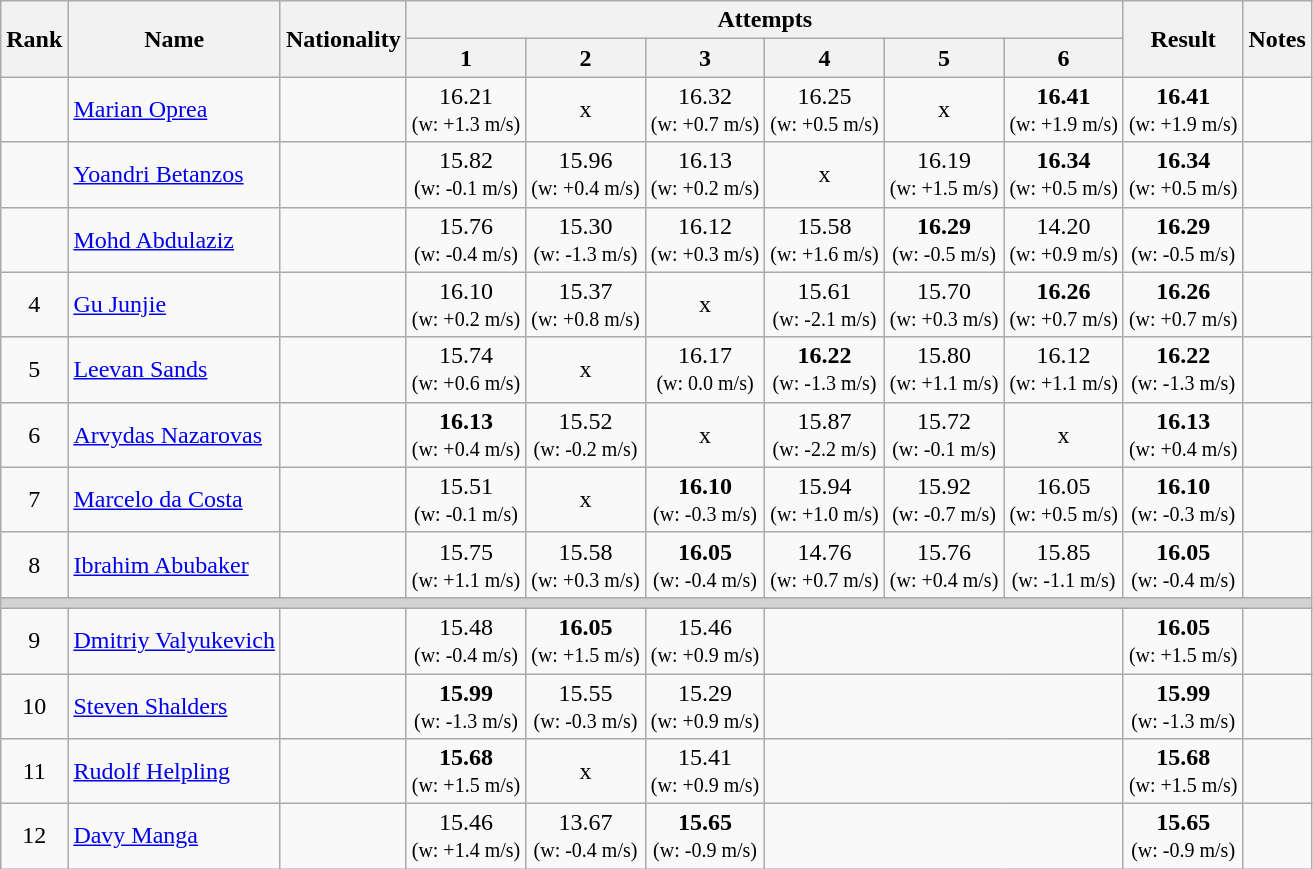<table class="wikitable sortable" style="text-align:center">
<tr>
<th rowspan=2>Rank</th>
<th rowspan=2>Name</th>
<th rowspan=2>Nationality</th>
<th colspan=6>Attempts</th>
<th rowspan=2>Result</th>
<th rowspan=2>Notes</th>
</tr>
<tr>
<th>1</th>
<th>2</th>
<th>3</th>
<th>4</th>
<th>5</th>
<th>6</th>
</tr>
<tr>
<td></td>
<td align=left><a href='#'>Marian Oprea</a></td>
<td align=left></td>
<td>16.21<br><small>(w: +1.3 m/s)</small></td>
<td>x</td>
<td>16.32<br><small>(w: +0.7 m/s)</small></td>
<td>16.25<br><small>(w: +0.5 m/s)</small></td>
<td>x</td>
<td><strong>16.41</strong><br><small>(w: +1.9 m/s)</small></td>
<td><strong>16.41</strong> <br><small>(w: +1.9 m/s)</small></td>
<td></td>
</tr>
<tr>
<td></td>
<td align=left><a href='#'>Yoandri Betanzos</a></td>
<td align=left></td>
<td>15.82<br><small>(w: -0.1 m/s)</small></td>
<td>15.96<br><small>(w: +0.4 m/s)</small></td>
<td>16.13<br><small>(w: +0.2 m/s)</small></td>
<td>x</td>
<td>16.19<br><small>(w: +1.5 m/s)</small></td>
<td><strong>16.34</strong><br><small>(w: +0.5 m/s)</small></td>
<td><strong>16.34</strong> <br><small>(w: +0.5 m/s)</small></td>
<td></td>
</tr>
<tr>
<td></td>
<td align=left><a href='#'>Mohd Abdulaziz</a></td>
<td align=left></td>
<td>15.76<br><small>(w: -0.4 m/s)</small></td>
<td>15.30<br><small>(w: -1.3 m/s)</small></td>
<td>16.12<br><small>(w: +0.3 m/s)</small></td>
<td>15.58<br><small>(w: +1.6 m/s)</small></td>
<td><strong>16.29</strong><br><small>(w: -0.5 m/s)</small></td>
<td>14.20<br><small>(w: +0.9 m/s)</small></td>
<td><strong>16.29</strong> <br><small>(w: -0.5 m/s)</small></td>
<td></td>
</tr>
<tr>
<td>4</td>
<td align=left><a href='#'>Gu Junjie</a></td>
<td align=left></td>
<td>16.10<br><small>(w: +0.2 m/s)</small></td>
<td>15.37<br><small>(w: +0.8 m/s)</small></td>
<td>x</td>
<td>15.61<br><small>(w: -2.1 m/s)</small></td>
<td>15.70<br><small>(w: +0.3 m/s)</small></td>
<td><strong>16.26</strong><br><small>(w: +0.7 m/s)</small></td>
<td><strong>16.26</strong> <br><small>(w: +0.7 m/s)</small></td>
<td></td>
</tr>
<tr>
<td>5</td>
<td align=left><a href='#'>Leevan Sands</a></td>
<td align=left></td>
<td>15.74<br><small>(w: +0.6 m/s)</small></td>
<td>x</td>
<td>16.17<br><small>(w: 0.0 m/s)</small></td>
<td><strong>16.22</strong><br><small>(w: -1.3 m/s)</small></td>
<td>15.80<br><small>(w: +1.1 m/s)</small></td>
<td>16.12<br><small>(w: +1.1 m/s)</small></td>
<td><strong>16.22</strong> <br><small>(w: -1.3 m/s)</small></td>
<td></td>
</tr>
<tr>
<td>6</td>
<td align=left><a href='#'>Arvydas Nazarovas</a></td>
<td align=left></td>
<td><strong>16.13</strong><br><small>(w: +0.4 m/s)</small></td>
<td>15.52<br><small>(w: -0.2 m/s)</small></td>
<td>x</td>
<td>15.87<br><small>(w: -2.2 m/s)</small></td>
<td>15.72<br><small>(w: -0.1 m/s)</small></td>
<td>x</td>
<td><strong>16.13</strong> <br><small>(w: +0.4 m/s)</small></td>
<td></td>
</tr>
<tr>
<td>7</td>
<td align=left><a href='#'>Marcelo da Costa</a></td>
<td align=left></td>
<td>15.51<br><small>(w: -0.1 m/s)</small></td>
<td>x</td>
<td><strong>16.10</strong><br><small>(w: -0.3 m/s)</small></td>
<td>15.94<br><small>(w: +1.0 m/s)</small></td>
<td>15.92<br><small>(w: -0.7 m/s)</small></td>
<td>16.05<br><small>(w: +0.5 m/s)</small></td>
<td><strong>16.10</strong> <br><small>(w: -0.3 m/s)</small></td>
<td></td>
</tr>
<tr>
<td>8</td>
<td align=left><a href='#'>Ibrahim Abubaker</a></td>
<td align=left></td>
<td>15.75<br><small>(w: +1.1 m/s)</small></td>
<td>15.58<br><small>(w: +0.3 m/s)</small></td>
<td><strong>16.05</strong><br><small>(w: -0.4 m/s)</small></td>
<td>14.76<br><small>(w: +0.7 m/s)</small></td>
<td>15.76<br><small>(w: +0.4 m/s)</small></td>
<td>15.85<br><small>(w: -1.1 m/s)</small></td>
<td><strong>16.05</strong> <br><small>(w: -0.4 m/s)</small></td>
<td></td>
</tr>
<tr>
<td colspan=11 bgcolor=lightgray></td>
</tr>
<tr>
<td>9</td>
<td align=left><a href='#'>Dmitriy Valyukevich</a></td>
<td align=left></td>
<td>15.48<br><small>(w: -0.4 m/s)</small></td>
<td><strong>16.05</strong><br><small>(w: +1.5 m/s)</small></td>
<td>15.46<br><small>(w: +0.9 m/s)</small></td>
<td colspan=3></td>
<td><strong>16.05</strong> <br><small>(w: +1.5 m/s)</small></td>
<td></td>
</tr>
<tr>
<td>10</td>
<td align=left><a href='#'>Steven Shalders</a></td>
<td align=left></td>
<td><strong>15.99</strong><br><small>(w: -1.3 m/s)</small></td>
<td>15.55<br><small>(w: -0.3 m/s)</small></td>
<td>15.29<br><small>(w: +0.9 m/s)</small></td>
<td colspan=3></td>
<td><strong>15.99</strong> <br><small>(w: -1.3 m/s)</small></td>
<td></td>
</tr>
<tr>
<td>11</td>
<td align=left><a href='#'>Rudolf Helpling</a></td>
<td align=left></td>
<td><strong>15.68</strong><br><small>(w: +1.5 m/s)</small></td>
<td>x</td>
<td>15.41<br><small>(w: +0.9 m/s)</small></td>
<td colspan=3></td>
<td><strong>15.68</strong> <br><small>(w: +1.5 m/s)</small></td>
<td></td>
</tr>
<tr>
<td>12</td>
<td align=left><a href='#'>Davy Manga</a></td>
<td align=left></td>
<td>15.46<br><small>(w: +1.4 m/s)</small></td>
<td>13.67<br><small>(w: -0.4 m/s)</small></td>
<td><strong>15.65</strong><br><small>(w: -0.9 m/s)</small></td>
<td colspan=3></td>
<td><strong>15.65</strong> <br><small>(w: -0.9 m/s)</small></td>
<td></td>
</tr>
</table>
